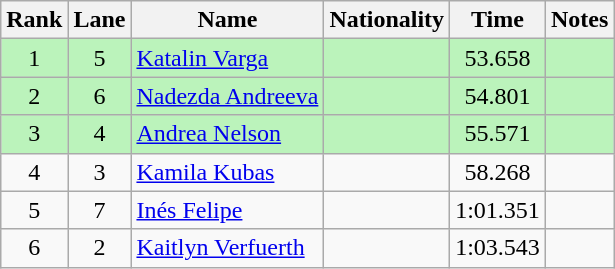<table class="wikitable" style="text-align:center;">
<tr>
<th>Rank</th>
<th>Lane</th>
<th>Name</th>
<th>Nationality</th>
<th>Time</th>
<th>Notes</th>
</tr>
<tr bgcolor=bbf3bb>
<td>1</td>
<td>5</td>
<td align=left><a href='#'>Katalin Varga</a></td>
<td align=left></td>
<td>53.658</td>
<td></td>
</tr>
<tr bgcolor=bbf3bb>
<td>2</td>
<td>6</td>
<td align=left><a href='#'>Nadezda Andreeva</a></td>
<td align=left></td>
<td>54.801</td>
<td></td>
</tr>
<tr bgcolor=bbf3bb>
<td>3</td>
<td>4</td>
<td align=left><a href='#'>Andrea Nelson</a></td>
<td align=left></td>
<td>55.571</td>
<td></td>
</tr>
<tr>
<td>4</td>
<td>3</td>
<td align=left><a href='#'>Kamila Kubas</a></td>
<td align=left></td>
<td>58.268</td>
<td></td>
</tr>
<tr>
<td>5</td>
<td>7</td>
<td align=left><a href='#'>Inés Felipe</a></td>
<td align=left></td>
<td>1:01.351</td>
<td></td>
</tr>
<tr>
<td>6</td>
<td>2</td>
<td align=left><a href='#'>Kaitlyn Verfuerth</a></td>
<td align=left></td>
<td>1:03.543</td>
<td></td>
</tr>
</table>
